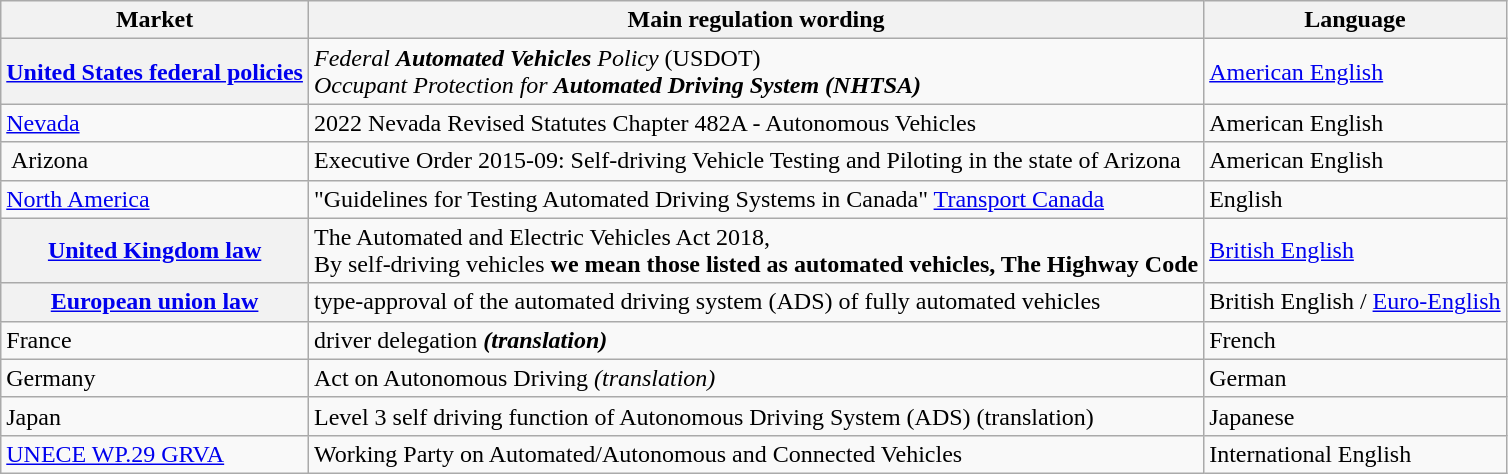<table class="wikitable sortable">
<tr>
<th>Market</th>
<th>Main regulation wording</th>
<th>Language</th>
</tr>
<tr>
<th><a href='#'>United States federal policies</a></th>
<td><em>Federal <strong>Automated Vehicles</strong> Policy</em> (USDOT)<br>  <em>Occupant Protection for <strong>Automated Driving System<strong><em> (NHTSA)</td>
<td><a href='#'>American English</a></td>
</tr>
<tr>
<td><a href='#'>Nevada</a></td>
<td>2022 Nevada Revised Statutes Chapter 482A - </strong>Autonomous Vehicles<strong></td>
<td>American English</td>
</tr>
<tr>
<td> Arizona</td>
<td>Executive Order 2015-09: Self-driving Vehicle Testing and Piloting in the state of Arizona</td>
<td>American English</td>
</tr>
<tr>
<td><a href='#'>North America</a></td>
<td>"Guidelines for Testing Automated Driving Systems in Canada" <a href='#'>Transport Canada</a></td>
<td>English</td>
</tr>
<tr>
<th><a href='#'>United Kingdom law</a></th>
<td>The Automated and Electric Vehicles Act 2018, <br>By </strong>self-driving vehicles<strong> we mean those listed as automated vehicles, The Highway Code</td>
<td><a href='#'>British English</a></td>
</tr>
<tr>
<th><a href='#'>European union law</a></th>
<td>type-approval of the automated driving system (ADS) of fully automated vehicles</td>
<td>British English / <a href='#'>Euro-English</a></td>
</tr>
<tr>
<td>France</td>
<td></em></strong>driver delegation<strong><em> (translation)</td>
<td>French</td>
</tr>
<tr>
<td>Germany</td>
<td></em>Act on Autonomous Driving<em> (translation)</td>
<td>German</td>
</tr>
<tr>
<td>Japan</td>
<td>Level 3 self driving function of Autonomous Driving System (ADS) (translation)</td>
<td>Japanese</td>
</tr>
<tr>
<td><a href='#'>UNECE WP.29 GRVA</a></td>
<td>Working Party on Automated/Autonomous and Connected Vehicles</td>
<td>International English</td>
</tr>
</table>
